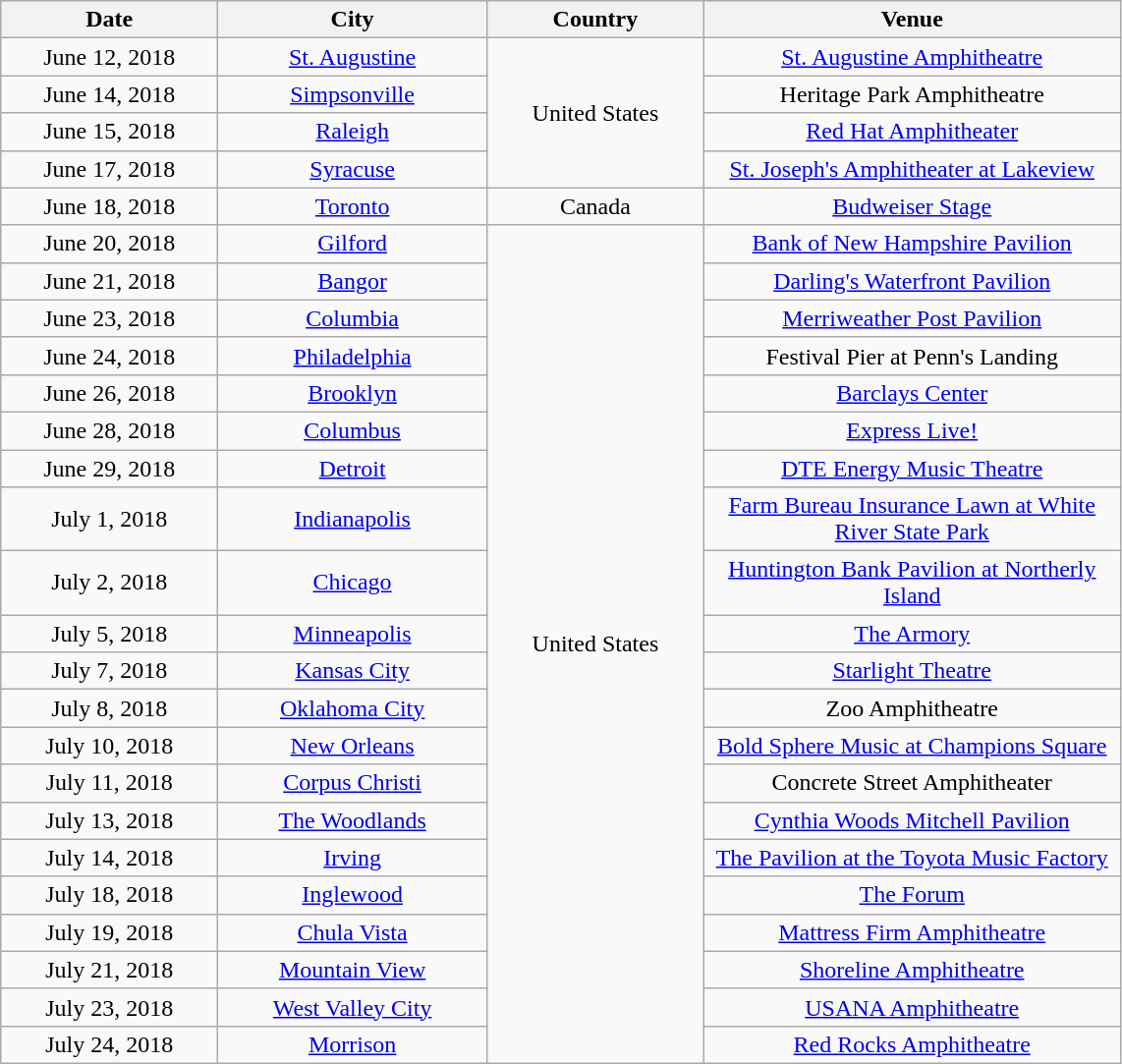<table class="wikitable" style="text-align:center;">
<tr>
<th style="width:140px;">Date</th>
<th style="width:175px;">City</th>
<th style="width:140px;">Country</th>
<th style="width:275px;">Venue</th>
</tr>
<tr>
<td>June 12, 2018</td>
<td><a href='#'>St. Augustine</a></td>
<td rowspan="4">United States</td>
<td><a href='#'>St. Augustine Amphitheatre</a></td>
</tr>
<tr>
<td>June 14, 2018</td>
<td><a href='#'>Simpsonville</a></td>
<td>Heritage Park Amphitheatre</td>
</tr>
<tr>
<td>June 15, 2018</td>
<td><a href='#'>Raleigh</a></td>
<td><a href='#'>Red Hat Amphitheater</a></td>
</tr>
<tr>
<td>June 17, 2018</td>
<td><a href='#'>Syracuse</a></td>
<td><a href='#'>St. Joseph's Amphitheater at Lakeview</a></td>
</tr>
<tr>
<td>June 18, 2018</td>
<td><a href='#'>Toronto</a></td>
<td rowspan="1">Canada</td>
<td><a href='#'>Budweiser Stage</a></td>
</tr>
<tr>
<td>June 20, 2018</td>
<td><a href='#'>Gilford</a></td>
<td rowspan="21">United States</td>
<td><a href='#'>Bank of New Hampshire Pavilion</a></td>
</tr>
<tr>
<td>June 21, 2018</td>
<td><a href='#'>Bangor</a></td>
<td><a href='#'>Darling's Waterfront Pavilion</a></td>
</tr>
<tr>
<td>June 23, 2018</td>
<td><a href='#'>Columbia</a></td>
<td><a href='#'>Merriweather Post Pavilion</a></td>
</tr>
<tr>
<td>June 24, 2018</td>
<td><a href='#'>Philadelphia</a></td>
<td>Festival Pier at Penn's Landing</td>
</tr>
<tr>
<td>June 26, 2018</td>
<td><a href='#'>Brooklyn</a></td>
<td><a href='#'>Barclays Center</a></td>
</tr>
<tr>
<td>June 28, 2018</td>
<td><a href='#'>Columbus</a></td>
<td><a href='#'>Express Live!</a></td>
</tr>
<tr>
<td>June 29, 2018</td>
<td><a href='#'>Detroit</a></td>
<td><a href='#'>DTE Energy Music Theatre</a></td>
</tr>
<tr>
<td>July 1, 2018</td>
<td><a href='#'>Indianapolis</a></td>
<td><a href='#'>Farm Bureau Insurance Lawn at White River State Park</a></td>
</tr>
<tr>
<td>July 2, 2018</td>
<td><a href='#'>Chicago</a></td>
<td><a href='#'>Huntington Bank Pavilion at Northerly Island</a></td>
</tr>
<tr>
<td>July 5, 2018</td>
<td><a href='#'>Minneapolis</a></td>
<td><a href='#'>The Armory</a></td>
</tr>
<tr>
<td>July 7, 2018</td>
<td><a href='#'>Kansas City</a></td>
<td><a href='#'>Starlight Theatre</a></td>
</tr>
<tr>
<td>July 8, 2018</td>
<td><a href='#'>Oklahoma City</a></td>
<td>Zoo Amphitheatre</td>
</tr>
<tr>
<td>July 10, 2018</td>
<td><a href='#'>New Orleans</a></td>
<td><a href='#'>Bold Sphere Music at Champions Square</a></td>
</tr>
<tr>
<td>July 11, 2018</td>
<td><a href='#'>Corpus Christi</a></td>
<td>Concrete Street Amphitheater</td>
</tr>
<tr>
<td>July 13, 2018</td>
<td><a href='#'>The Woodlands</a></td>
<td><a href='#'>Cynthia Woods Mitchell Pavilion</a></td>
</tr>
<tr>
<td>July 14, 2018</td>
<td><a href='#'>Irving</a></td>
<td><a href='#'>The Pavilion at the Toyota Music Factory</a></td>
</tr>
<tr>
<td>July 18, 2018</td>
<td><a href='#'>Inglewood</a></td>
<td><a href='#'>The Forum</a></td>
</tr>
<tr>
<td>July 19, 2018</td>
<td><a href='#'>Chula Vista</a></td>
<td><a href='#'>Mattress Firm Amphitheatre</a></td>
</tr>
<tr>
<td>July 21, 2018</td>
<td><a href='#'>Mountain View</a></td>
<td><a href='#'>Shoreline Amphitheatre</a></td>
</tr>
<tr>
<td>July 23, 2018</td>
<td><a href='#'>West Valley City</a></td>
<td><a href='#'>USANA Amphitheatre</a></td>
</tr>
<tr>
<td>July 24, 2018</td>
<td><a href='#'>Morrison</a></td>
<td><a href='#'>Red Rocks Amphitheatre</a></td>
</tr>
</table>
